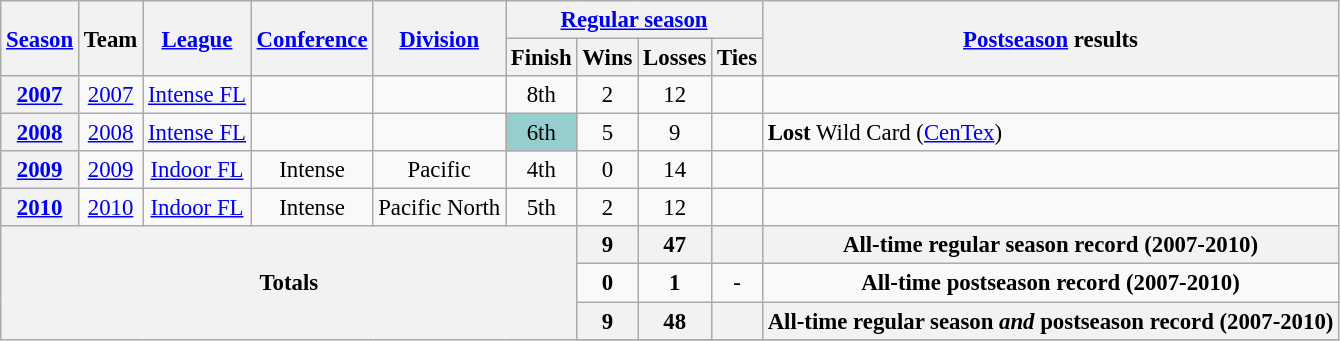<table class="wikitable" style="font-size: 95%;">
<tr>
<th rowspan="2"><a href='#'>Season</a></th>
<th rowspan="2">Team</th>
<th rowspan="2"><a href='#'>League</a></th>
<th rowspan="2"><a href='#'>Conference</a></th>
<th rowspan="2"><a href='#'>Division</a></th>
<th colspan="4"><a href='#'>Regular season</a></th>
<th rowspan="2"><a href='#'>Postseason</a> results</th>
</tr>
<tr>
<th>Finish</th>
<th>Wins</th>
<th>Losses</th>
<th>Ties</th>
</tr>
<tr>
<th style="text-align:center;"><a href='#'>2007</a></th>
<td style="text-align:center;"><a href='#'>2007</a></td>
<td style="text-align:center;"><a href='#'>Intense FL</a></td>
<td style="text-align:center;"></td>
<td style="text-align:center;"></td>
<td style="text-align:center;">8th</td>
<td style="text-align:center;">2</td>
<td style="text-align:center;">12</td>
<td style="text-align:center;"></td>
<td></td>
</tr>
<tr>
<th style="text-align:center;"><a href='#'>2008</a></th>
<td style="text-align:center;"><a href='#'>2008</a></td>
<td style="text-align:center;"><a href='#'>Intense FL</a></td>
<td style="text-align:center;"></td>
<td style="text-align:center;"></td>
<td style="text-align:center; background:#96cdcd;">6th</td>
<td style="text-align:center;">5</td>
<td style="text-align:center;">9</td>
<td style="text-align:center;"></td>
<td><strong>Lost</strong> Wild Card (<a href='#'>CenTex</a>)</td>
</tr>
<tr>
<th style="text-align:center;"><a href='#'>2009</a></th>
<td style="text-align:center;"><a href='#'>2009</a></td>
<td style="text-align:center;"><a href='#'>Indoor FL</a></td>
<td style="text-align:center;">Intense</td>
<td style="text-align:center;">Pacific</td>
<td style="text-align:center;">4th</td>
<td style="text-align:center;">0</td>
<td style="text-align:center;">14</td>
<td style="text-align:center;"></td>
<td></td>
</tr>
<tr>
<th style="text-align:center;"><a href='#'>2010</a></th>
<td style="text-align:center;"><a href='#'>2010</a></td>
<td style="text-align:center;"><a href='#'>Indoor FL</a></td>
<td style="text-align:center;">Intense</td>
<td style="text-align:center;">Pacific North</td>
<td style="text-align:center;">5th</td>
<td style="text-align:center;">2</td>
<td style="text-align:center;">12</td>
<td style="text-align:center;"></td>
<td></td>
</tr>
<tr>
<th style="text-align:center;" rowspan="5" colspan="6">Totals</th>
<th style="text-align:center;"><strong>9</strong></th>
<th style="text-align:center;"><strong>47</strong></th>
<th style="text-align:center;"></th>
<th style="text-align:center;" colspan="3"><strong>All-time regular season record (2007-2010)</strong></th>
</tr>
<tr style="text-align:center;">
<td><strong>0</strong></td>
<td><strong>1</strong></td>
<td>-</td>
<td colspan="3"><strong>All-time postseason record (2007-2010)</strong></td>
</tr>
<tr>
<th style="text-align:center;"><strong>9</strong></th>
<th style="text-align:center;"><strong>48</strong></th>
<th style="text-align:center;"></th>
<th style="text-align:center;" colspan="3"><strong>All-time regular season <em>and</em>  postseason record (2007-2010)</strong></th>
</tr>
<tr>
</tr>
</table>
